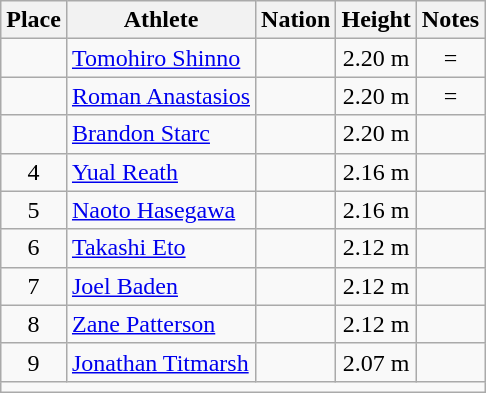<table class="wikitable mw-datatable sortable" style="text-align:center;">
<tr>
<th scope="col">Place</th>
<th scope="col">Athlete</th>
<th scope="col">Nation</th>
<th scope="col">Height</th>
<th scope="col">Notes</th>
</tr>
<tr>
<td></td>
<td align="left"><a href='#'>Tomohiro Shinno</a></td>
<td align="left"></td>
<td>2.20 m</td>
<td>=</td>
</tr>
<tr>
<td></td>
<td align="left"><a href='#'>Roman Anastasios</a></td>
<td align="left"></td>
<td>2.20 m</td>
<td>=</td>
</tr>
<tr>
<td></td>
<td align="left"><a href='#'>Brandon Starc</a></td>
<td align="left"></td>
<td>2.20 m</td>
<td></td>
</tr>
<tr>
<td>4</td>
<td align="left"><a href='#'>Yual Reath</a></td>
<td align="left"></td>
<td>2.16 m</td>
<td></td>
</tr>
<tr>
<td>5</td>
<td align="left"><a href='#'>Naoto Hasegawa</a></td>
<td align="left"></td>
<td>2.16 m</td>
<td></td>
</tr>
<tr>
<td>6</td>
<td align="left"><a href='#'>Takashi Eto</a></td>
<td align="left"></td>
<td>2.12 m</td>
<td></td>
</tr>
<tr>
<td>7</td>
<td align="left"><a href='#'>Joel Baden</a></td>
<td align="left"></td>
<td>2.12 m</td>
<td></td>
</tr>
<tr>
<td>8</td>
<td align="left"><a href='#'>Zane Patterson</a></td>
<td align="left"></td>
<td>2.12 m</td>
<td></td>
</tr>
<tr>
<td>9</td>
<td align="left"><a href='#'>Jonathan Titmarsh</a></td>
<td align="left"></td>
<td>2.07 m</td>
<td></td>
</tr>
<tr class="sortbottom">
<td colspan="5"></td>
</tr>
</table>
